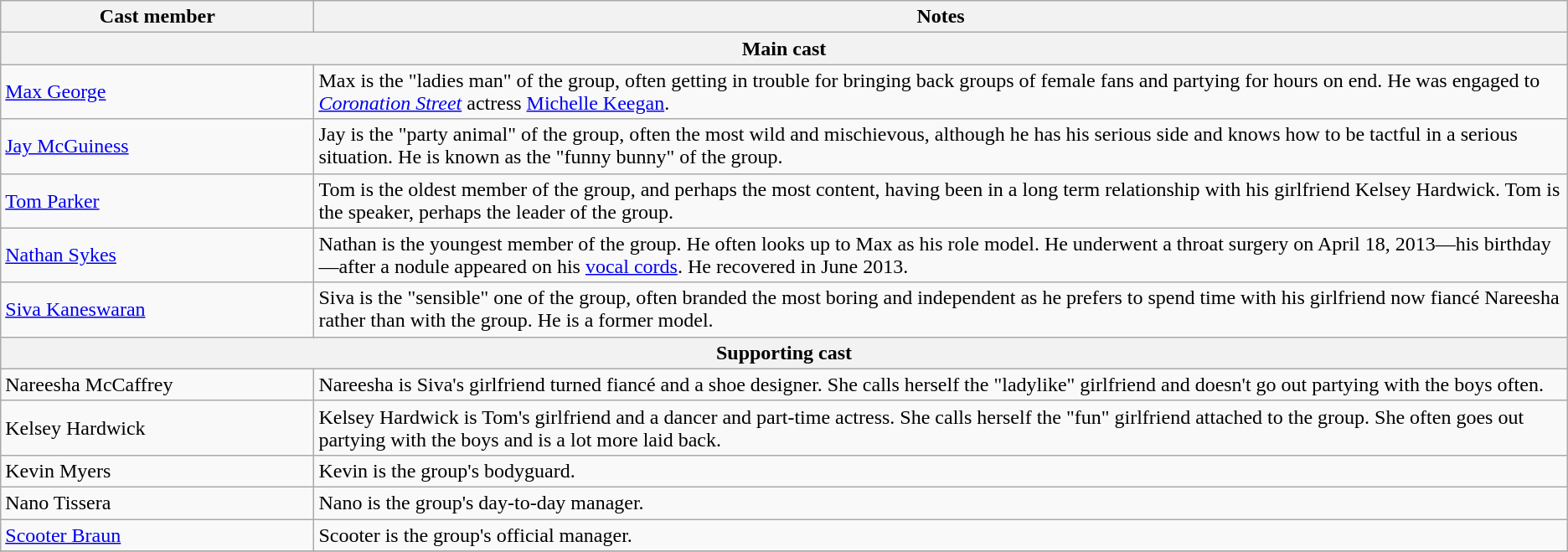<table class="wikitable">
<tr>
<th>Cast member</th>
<th style="width:80%;">Notes</th>
</tr>
<tr>
<th colspan="3">Main cast</th>
</tr>
<tr>
<td><a href='#'>Max George</a></td>
<td>Max is the "ladies man" of the group, often getting in trouble for bringing back groups of female fans and partying for hours on end. He was engaged to <em><a href='#'>Coronation Street</a></em> actress <a href='#'>Michelle Keegan</a>.</td>
</tr>
<tr>
<td><a href='#'>Jay McGuiness</a></td>
<td>Jay is the "party animal" of the group, often the most wild and mischievous, although he has his serious side and knows how to be tactful in a serious situation. He is known as the "funny bunny" of the group.</td>
</tr>
<tr>
<td><a href='#'>Tom Parker</a></td>
<td>Tom is the oldest member of the group, and perhaps the most content, having been in a long term relationship with his girlfriend Kelsey Hardwick. Tom is the speaker, perhaps the leader of the group.</td>
</tr>
<tr>
<td><a href='#'>Nathan Sykes</a></td>
<td>Nathan is the youngest member of the group. He often looks up to Max as his role model. He underwent a throat surgery on April 18, 2013—his birthday—after a nodule appeared on his <a href='#'>vocal cords</a>. He recovered in June 2013.</td>
</tr>
<tr>
<td><a href='#'>Siva Kaneswaran</a></td>
<td>Siva is the "sensible" one of the group, often branded the most boring and independent as he prefers to spend time with his girlfriend now fiancé Nareesha rather than with the group. He is a former model.</td>
</tr>
<tr>
<th colspan="3">Supporting cast</th>
</tr>
<tr>
<td>Nareesha McCaffrey</td>
<td>Nareesha is Siva's girlfriend turned fiancé and a shoe designer. She calls herself the "ladylike" girlfriend and doesn't go out partying with the boys often.</td>
</tr>
<tr>
<td>Kelsey Hardwick</td>
<td>Kelsey Hardwick is Tom's girlfriend and a dancer and part-time actress. She calls herself the "fun" girlfriend attached to the group. She often goes out partying with the boys and is a lot more laid back.</td>
</tr>
<tr>
<td>Kevin Myers</td>
<td>Kevin is the group's bodyguard.</td>
</tr>
<tr>
<td>Nano Tissera</td>
<td>Nano is the group's day-to-day manager.</td>
</tr>
<tr>
<td><a href='#'>Scooter Braun</a></td>
<td>Scooter is the group's official manager.</td>
</tr>
<tr>
</tr>
</table>
